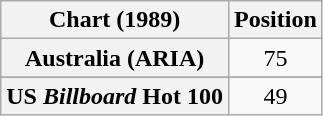<table class="wikitable sortable plainrowheaders" style="text-align:center">
<tr>
<th>Chart (1989)</th>
<th>Position</th>
</tr>
<tr>
<th scope="row">Australia (ARIA)</th>
<td>75</td>
</tr>
<tr>
</tr>
<tr>
<th scope="row">US <em>Billboard</em> Hot 100</th>
<td>49</td>
</tr>
</table>
